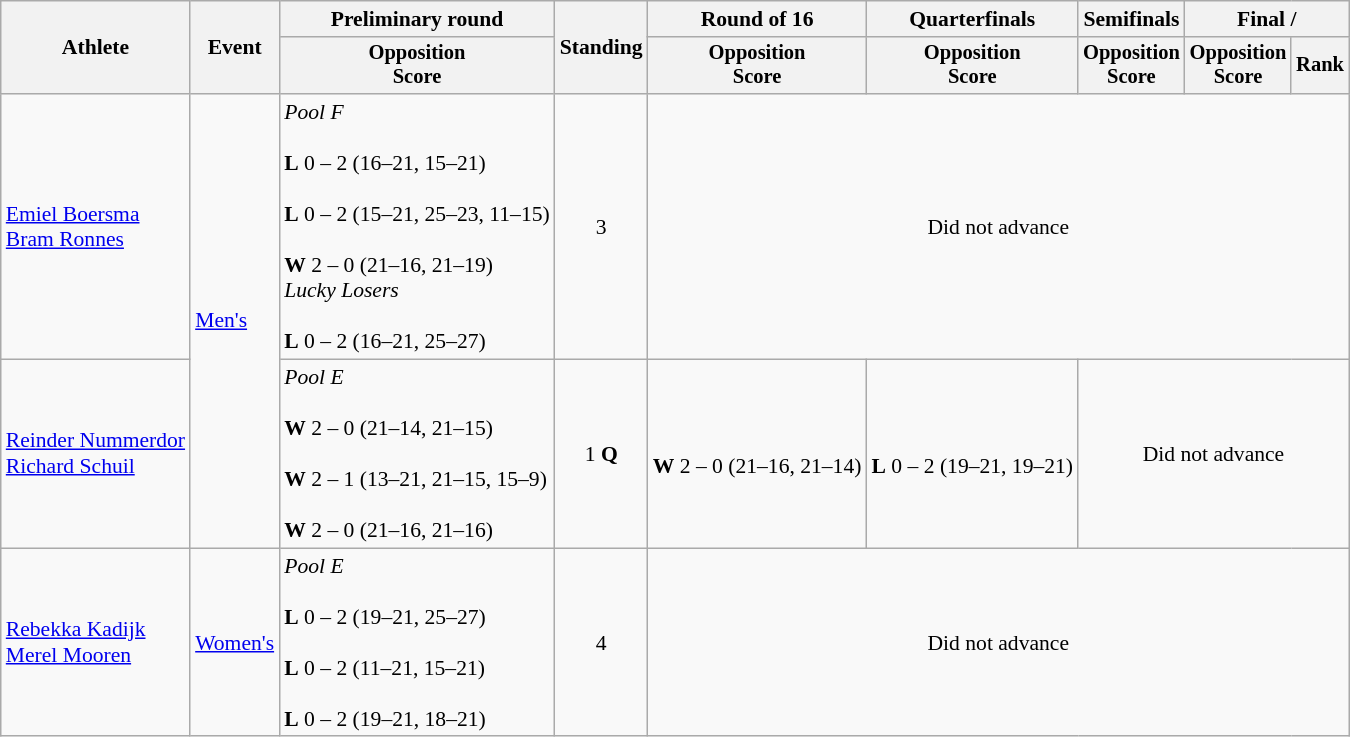<table class=wikitable style="font-size:90%">
<tr>
<th rowspan="2">Athlete</th>
<th rowspan="2">Event</th>
<th>Preliminary round</th>
<th rowspan="2">Standing</th>
<th>Round of 16</th>
<th>Quarterfinals</th>
<th>Semifinals</th>
<th colspan=2>Final / </th>
</tr>
<tr style="font-size:95%">
<th>Opposition<br>Score</th>
<th>Opposition<br>Score</th>
<th>Opposition<br>Score</th>
<th>Opposition<br>Score</th>
<th>Opposition<br>Score</th>
<th>Rank</th>
</tr>
<tr align=center>
<td align=left><a href='#'>Emiel Boersma</a><br><a href='#'>Bram Ronnes</a></td>
<td align=left rowspan=2><a href='#'>Men's</a></td>
<td align=left><em>Pool F</em><br><br><strong>L</strong> 0 – 2 (16–21, 15–21)<br><br><strong>L</strong> 0 – 2 (15–21, 25–23, 11–15)<br><br><strong>W</strong> 2 – 0 (21–16, 21–19)<br><em>Lucky Losers</em><br><br><strong>L</strong> 0 – 2 (16–21, 25–27)</td>
<td>3</td>
<td colspan=5>Did not advance</td>
</tr>
<tr align=center>
<td align=left><a href='#'>Reinder Nummerdor</a><br><a href='#'>Richard Schuil</a></td>
<td align=left><em>Pool E</em><br><br><strong>W</strong> 2 – 0 (21–14, 21–15)<br><br><strong>W</strong> 2 – 1 (13–21, 21–15, 15–9)<br><br><strong>W</strong> 2 – 0 (21–16, 21–16)</td>
<td>1 <strong>Q</strong></td>
<td><br><strong>W</strong> 2 – 0 (21–16, 21–14)</td>
<td><br><strong>L</strong> 0 – 2 (19–21, 19–21)</td>
<td colspan=3>Did not advance</td>
</tr>
<tr align=center>
<td align=left><a href='#'>Rebekka Kadijk</a><br><a href='#'>Merel Mooren</a></td>
<td align=left><a href='#'>Women's</a></td>
<td align=left><em>Pool E</em><br><br><strong>L</strong> 0 – 2 (19–21, 25–27)<br><br><strong>L</strong> 0 – 2 (11–21, 15–21)<br><br><strong>L</strong> 0 – 2 (19–21, 18–21)</td>
<td>4</td>
<td colspan=5>Did not advance</td>
</tr>
</table>
